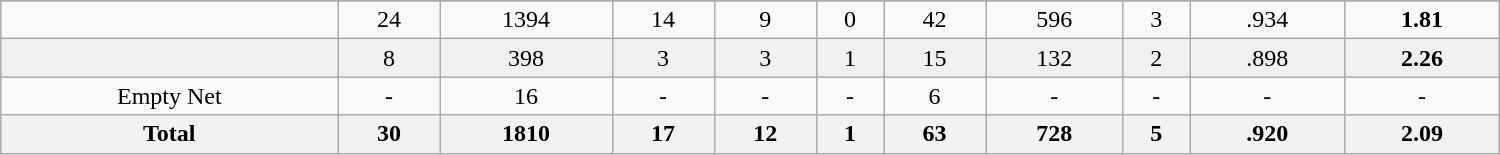<table class="wikitable sortable" width ="1000">
<tr align="center">
</tr>
<tr align="center" bgcolor="">
<td></td>
<td>24</td>
<td>1394</td>
<td>14</td>
<td>9</td>
<td>0</td>
<td>42</td>
<td>596</td>
<td>3</td>
<td>.934</td>
<td><strong>1.81</strong></td>
</tr>
<tr align="center" bgcolor="f0f0f0">
<td></td>
<td>8</td>
<td>398</td>
<td>3</td>
<td>3</td>
<td>1</td>
<td>15</td>
<td>132</td>
<td>2</td>
<td>.898</td>
<td><strong>2.26</strong></td>
</tr>
<tr align="center" bgcolor="">
<td>Empty Net</td>
<td>-</td>
<td>16</td>
<td>-</td>
<td>-</td>
<td>-</td>
<td>6</td>
<td>-</td>
<td>-</td>
<td>-</td>
<td>-</td>
</tr>
<tr>
<th>Total</th>
<th>30</th>
<th>1810</th>
<th>17</th>
<th>12</th>
<th>1</th>
<th>63</th>
<th>728</th>
<th>5</th>
<th>.920</th>
<th>2.09</th>
</tr>
</table>
